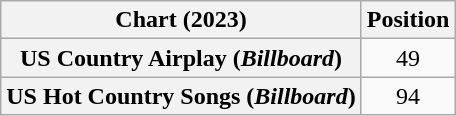<table class="wikitable sortable plainrowheaders" style="text-align:center">
<tr>
<th scope="col">Chart (2023)</th>
<th scope="col">Position</th>
</tr>
<tr>
<th scope="row">US Country Airplay (<em>Billboard</em>)</th>
<td>49</td>
</tr>
<tr>
<th scope="row">US Hot Country Songs (<em>Billboard</em>)</th>
<td>94</td>
</tr>
</table>
